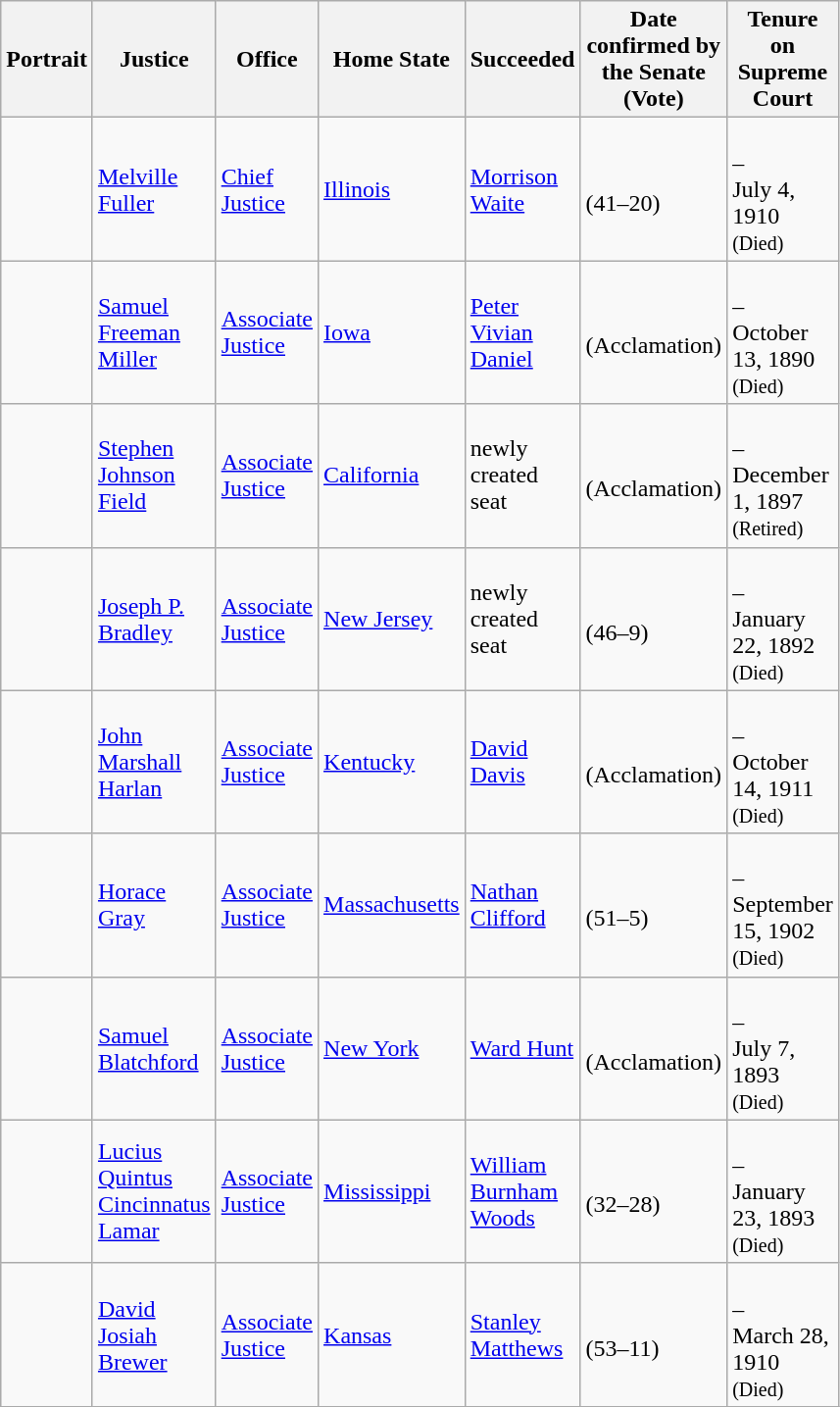<table class="wikitable sortable">
<tr>
<th scope="col" style="width: 10px;">Portrait</th>
<th scope="col" style="width: 10px;">Justice</th>
<th scope="col" style="width: 10px;">Office</th>
<th scope="col" style="width: 10px;">Home State</th>
<th scope="col" style="width: 10px;">Succeeded</th>
<th scope="col" style="width: 10px;">Date confirmed by the Senate<br>(Vote)</th>
<th scope="col" style="width: 10px;">Tenure on Supreme Court</th>
</tr>
<tr>
<td></td>
<td><a href='#'>Melville Fuller</a></td>
<td><a href='#'>Chief Justice</a></td>
<td><a href='#'>Illinois</a></td>
<td><a href='#'>Morrison Waite</a></td>
<td><br>(41–20)</td>
<td><br>–<br>July 4, 1910<br><small>(Died)</small></td>
</tr>
<tr>
<td></td>
<td><a href='#'>Samuel Freeman Miller</a></td>
<td><a href='#'>Associate Justice</a></td>
<td><a href='#'>Iowa</a></td>
<td><a href='#'>Peter Vivian Daniel</a></td>
<td><br>(Acclamation)</td>
<td><br>–<br>October 13, 1890<br><small>(Died)</small></td>
</tr>
<tr>
<td></td>
<td><a href='#'>Stephen Johnson Field</a></td>
<td><a href='#'>Associate Justice</a></td>
<td><a href='#'>California</a></td>
<td>newly created seat</td>
<td><br>(Acclamation)</td>
<td><br>–<br>December 1, 1897<br><small>(Retired)</small></td>
</tr>
<tr>
<td></td>
<td><a href='#'>Joseph P. Bradley</a></td>
<td><a href='#'>Associate Justice</a></td>
<td><a href='#'>New Jersey</a></td>
<td>newly created seat</td>
<td><br>(46–9)</td>
<td><br>–<br>January 22, 1892<br><small>(Died)</small></td>
</tr>
<tr>
<td></td>
<td><a href='#'>John Marshall Harlan</a></td>
<td><a href='#'>Associate Justice</a></td>
<td><a href='#'>Kentucky</a></td>
<td><a href='#'>David Davis</a></td>
<td><br>(Acclamation)</td>
<td><br>–<br>October 14, 1911<br><small>(Died)</small></td>
</tr>
<tr>
<td></td>
<td><a href='#'>Horace Gray</a></td>
<td><a href='#'>Associate Justice</a></td>
<td><a href='#'>Massachusetts</a></td>
<td><a href='#'>Nathan Clifford</a></td>
<td><br>(51–5)</td>
<td><br>–<br>September 15, 1902<br><small>(Died)</small></td>
</tr>
<tr>
<td></td>
<td><a href='#'>Samuel Blatchford</a></td>
<td><a href='#'>Associate Justice</a></td>
<td><a href='#'>New York</a></td>
<td><a href='#'>Ward Hunt</a></td>
<td><br>(Acclamation)</td>
<td><br>–<br>July 7, 1893<br><small>(Died)</small></td>
</tr>
<tr>
<td></td>
<td><a href='#'>Lucius Quintus Cincinnatus Lamar</a></td>
<td><a href='#'>Associate Justice</a></td>
<td><a href='#'>Mississippi</a></td>
<td><a href='#'>William Burnham Woods</a></td>
<td><br>(32–28)</td>
<td><br>–<br>January 23, 1893<br><small>(Died)</small></td>
</tr>
<tr>
<td></td>
<td><a href='#'>David Josiah Brewer</a></td>
<td><a href='#'>Associate Justice</a></td>
<td><a href='#'>Kansas</a></td>
<td><a href='#'>Stanley Matthews</a></td>
<td><br>(53–11)</td>
<td><br>–<br>March 28, 1910<br><small>(Died)</small></td>
</tr>
<tr>
</tr>
</table>
